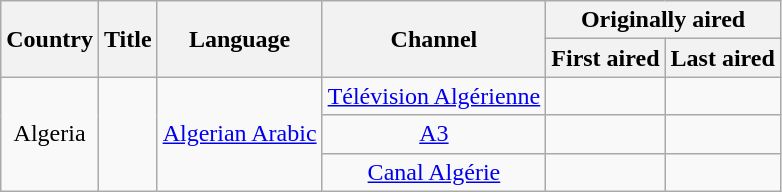<table class="wikitable plainrowheaders" style="text-align:center;">
<tr>
<th scope="col" rowspan="2">Country</th>
<th scope="col" rowspan="2">Title</th>
<th scope="col" rowspan="2">Language</th>
<th scope="col" rowspan="2">Channel</th>
<th scope="col" colspan="2">Originally aired</th>
</tr>
<tr>
<th scope="col">First aired</th>
<th scope="col">Last aired</th>
</tr>
<tr>
<td scope="row" rowspan="3">Algeria</td>
<td rowspan="3"> <em></em></td>
<td rowspan="3"><a href='#'>Algerian Arabic</a></td>
<td><a href='#'>Télévision Algérienne</a></td>
<td></td>
<td></td>
</tr>
<tr>
<td scope="row"><a href='#'>A3</a></td>
<td></td>
<td></td>
</tr>
<tr>
<td scope="row"><a href='#'>Canal Algérie</a></td>
<td></td>
<td></td>
</tr>
</table>
